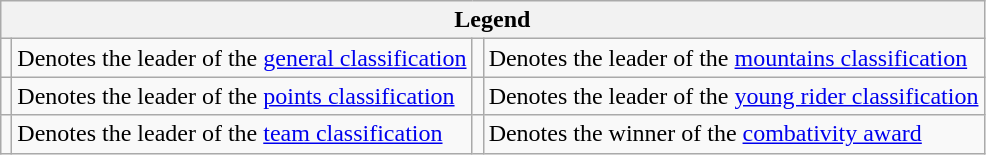<table class="wikitable">
<tr>
<th colspan="4">Legend</th>
</tr>
<tr>
<td></td>
<td>Denotes the leader of the <a href='#'>general classification</a></td>
<td></td>
<td>Denotes the leader of the <a href='#'>mountains classification</a></td>
</tr>
<tr>
<td></td>
<td>Denotes the leader of the <a href='#'>points classification</a></td>
<td></td>
<td>Denotes the leader of the <a href='#'>young rider classification</a></td>
</tr>
<tr>
<td></td>
<td>Denotes the leader of the <a href='#'>team classification</a></td>
<td></td>
<td>Denotes the winner of the <a href='#'>combativity award</a></td>
</tr>
</table>
